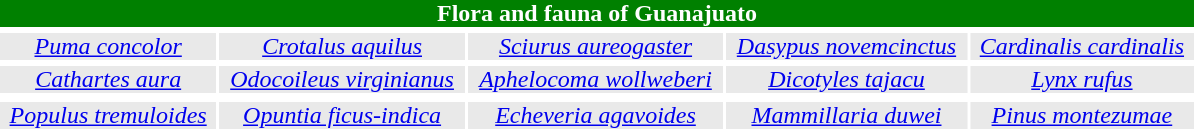<table class="toc" cellpadding=0 cellspacing=2 width=800px style="float:center; margin: 0.5em 0.5em 0.5em 1em; padding: 0.5e">
<tr>
<td colspan=8 style="background:#green; color:white; font-size:100%" align=center bgcolor="green"><strong>Flora and fauna of Guanajuato</strong></td>
</tr>
<tr>
<td align=center valign=center bgcolor="white"></td>
<td align=center valign=center bgcolor="white"></td>
<td align=center valign=center bgcolor="white"></td>
<td align=center valign=center bgcolor="white"></td>
<td align=center valign=center bgcolor="white"></td>
</tr>
<tr>
<td style="background:#e9e9e9;" align=center><em><a href='#'>Puma concolor</a></em></td>
<td style="background:#e9e9e9;" align=center><em><a href='#'>Crotalus aquilus</a></em></td>
<td style="background:#e9e9e9;" align=center><em><a href='#'>Sciurus aureogaster</a></em></td>
<td style="background:#e9e9e9;" align=center><em><a href='#'>Dasypus novemcinctus</a></em></td>
<td style="background:#e9e9e9;" align=center><em><a href='#'>Cardinalis cardinalis</a></em></td>
</tr>
<tr>
<td align=center valign=center bgcolor="white"></td>
<td align=center valign=center bgcolor="white"></td>
<td align=center valign=center bgcolor="white"></td>
<td align=center valign=center bgcolor="white"></td>
<td align=center valign=center bgcolor="white"></td>
</tr>
<tr>
<td style="background:#e9e9e9;" align=center><em><a href='#'>Cathartes aura</a></em></td>
<td style="background:#e9e9e9;" align=center><em><a href='#'>Odocoileus virginianus</a></em></td>
<td style="background:#e9e9e9;" align=center><em><a href='#'>Aphelocoma wollweberi</a></em></td>
<td style="background:#e9e9e9;" align=center><em><a href='#'>Dicotyles tajacu</a></em></td>
<td style="background:#e9e9e9;" align=center><em><a href='#'>Lynx rufus</a></em></td>
</tr>
<tr>
</tr>
<tr>
<td align=center valign=center bgcolor="white"></td>
<td align=center valign=center bgcolor="white"></td>
<td align=center valign=center bgcolor="white"></td>
<td align=center valign=center bgcolor="white"></td>
<td align=center valign=center bgcolor="white"></td>
</tr>
<tr>
<td style="background:#e9e9e9;" align=center><em><a href='#'>Populus tremuloides</a></em></td>
<td style="background:#e9e9e9;" align=center><em><a href='#'>Opuntia ficus-indica</a></em></td>
<td style="background:#e9e9e9;" align=center><em><a href='#'>Echeveria agavoides</a></em></td>
<td style="background:#e9e9e9;" align=center><em><a href='#'>Mammillaria duwei</a></em></td>
<td style="background:#e9e9e9;" align=center><em><a href='#'>Pinus montezumae</a></em></td>
</tr>
<tr>
</tr>
</table>
